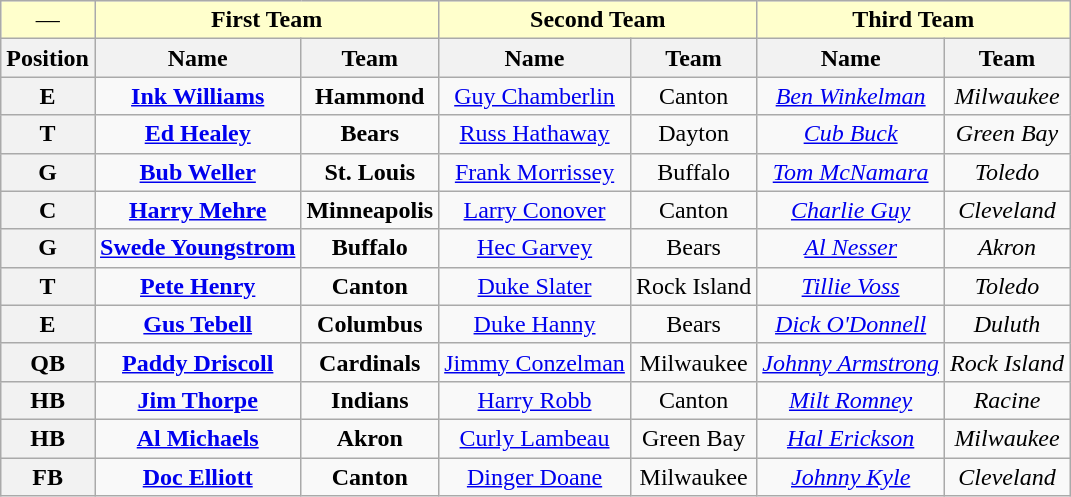<table class="wikitable" style="text-align:center">
<tr style="background:#ffc">
<td colspan="1">—</td>
<td colspan="2"><strong>First Team</strong></td>
<td colspan="2"><strong>Second Team</strong></td>
<td colspan="2"><strong>Third Team</strong></td>
</tr>
<tr>
<th>Position</th>
<th>Name</th>
<th>Team</th>
<th>Name</th>
<th>Team</th>
<th>Name</th>
<th>Team</th>
</tr>
<tr>
<th>E</th>
<td><strong><a href='#'>Ink Williams</a></strong></td>
<td><strong>Hammond</strong></td>
<td><a href='#'>Guy Chamberlin</a></td>
<td>Canton</td>
<td><em><a href='#'>Ben Winkelman</a></em></td>
<td><em>Milwaukee</em></td>
</tr>
<tr>
<th>T</th>
<td><strong><a href='#'>Ed Healey</a></strong></td>
<td><strong>Bears</strong></td>
<td><a href='#'>Russ Hathaway</a></td>
<td>Dayton</td>
<td><em><a href='#'>Cub Buck</a></em></td>
<td><em>Green Bay</em></td>
</tr>
<tr>
<th>G</th>
<td><strong><a href='#'>Bub Weller</a></strong></td>
<td><strong>St. Louis</strong></td>
<td><a href='#'>Frank Morrissey</a></td>
<td>Buffalo</td>
<td><em><a href='#'>Tom McNamara</a></em></td>
<td><em>Toledo</em></td>
</tr>
<tr>
<th>C</th>
<td><strong><a href='#'>Harry Mehre</a></strong></td>
<td><strong>Minneapolis</strong></td>
<td><a href='#'>Larry Conover</a></td>
<td>Canton</td>
<td><em><a href='#'>Charlie Guy</a></em></td>
<td><em>Cleveland</em></td>
</tr>
<tr>
<th>G</th>
<td><strong><a href='#'>Swede Youngstrom</a></strong></td>
<td><strong>Buffalo</strong></td>
<td><a href='#'>Hec Garvey</a></td>
<td>Bears</td>
<td><em><a href='#'>Al Nesser</a></em></td>
<td><em>Akron</em></td>
</tr>
<tr>
<th>T</th>
<td><strong><a href='#'>Pete Henry</a></strong></td>
<td><strong>Canton</strong></td>
<td><a href='#'>Duke Slater</a></td>
<td>Rock Island</td>
<td><em><a href='#'>Tillie Voss</a></em></td>
<td><em>Toledo</em></td>
</tr>
<tr>
<th>E</th>
<td><strong><a href='#'>Gus Tebell</a></strong></td>
<td><strong>Columbus</strong></td>
<td><a href='#'>Duke Hanny</a></td>
<td>Bears</td>
<td><em><a href='#'>Dick O'Donnell</a></em></td>
<td><em>Duluth</em></td>
</tr>
<tr>
<th>QB</th>
<td><strong><a href='#'>Paddy Driscoll</a></strong></td>
<td><strong>Cardinals</strong></td>
<td><a href='#'>Jimmy Conzelman</a></td>
<td>Milwaukee</td>
<td><em><a href='#'>Johnny Armstrong</a></em></td>
<td><em>Rock Island</em></td>
</tr>
<tr>
<th>HB</th>
<td><strong><a href='#'>Jim Thorpe</a></strong></td>
<td><strong>Indians</strong></td>
<td><a href='#'>Harry Robb</a></td>
<td>Canton</td>
<td><em><a href='#'>Milt Romney</a></em></td>
<td><em>Racine</em></td>
</tr>
<tr>
<th>HB</th>
<td><strong><a href='#'>Al Michaels</a></strong></td>
<td><strong>Akron</strong></td>
<td><a href='#'>Curly Lambeau</a></td>
<td>Green Bay</td>
<td><em><a href='#'>Hal Erickson</a></em></td>
<td><em>Milwaukee</em></td>
</tr>
<tr>
<th>FB</th>
<td><strong><a href='#'>Doc Elliott</a></strong></td>
<td><strong>Canton</strong></td>
<td><a href='#'>Dinger Doane</a></td>
<td>Milwaukee</td>
<td><em><a href='#'>Johnny Kyle</a></em></td>
<td><em>Cleveland</em></td>
</tr>
</table>
